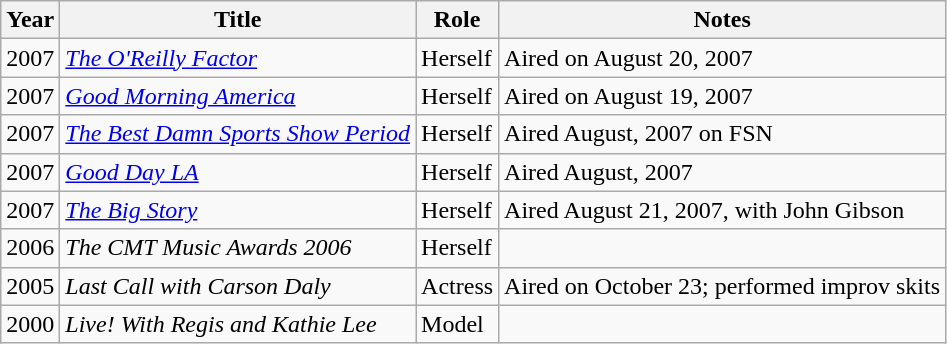<table class="wikitable">
<tr>
<th>Year</th>
<th>Title</th>
<th>Role</th>
<th>Notes</th>
</tr>
<tr>
<td style="text-align:center;">2007</td>
<td><em><a href='#'>The O'Reilly Factor</a></em></td>
<td>Herself</td>
<td>Aired on August 20, 2007</td>
</tr>
<tr>
<td style="text-align:center;">2007</td>
<td><em><a href='#'>Good Morning America</a></em></td>
<td>Herself</td>
<td>Aired on August 19, 2007</td>
</tr>
<tr>
<td style="text-align:center;">2007</td>
<td><em><a href='#'>The Best Damn Sports Show Period</a></em></td>
<td>Herself</td>
<td>Aired August, 2007 on FSN</td>
</tr>
<tr>
<td style="text-align:center;">2007</td>
<td><em><a href='#'>Good Day LA</a></em></td>
<td>Herself</td>
<td>Aired August, 2007</td>
</tr>
<tr>
<td style="text-align:center;">2007</td>
<td><em><a href='#'>The Big Story</a></em></td>
<td>Herself</td>
<td>Aired August 21, 2007, with John Gibson</td>
</tr>
<tr>
<td style="text-align:center;">2006</td>
<td><em>The CMT Music Awards 2006</em></td>
<td>Herself</td>
<td></td>
</tr>
<tr>
<td style="text-align:center;">2005</td>
<td><em>Last Call with Carson Daly</em></td>
<td>Actress</td>
<td>Aired on October 23; performed improv skits</td>
</tr>
<tr>
<td style="text-align:center;">2000</td>
<td><em>Live! With Regis and Kathie Lee</em></td>
<td>Model</td>
<td></td>
</tr>
</table>
